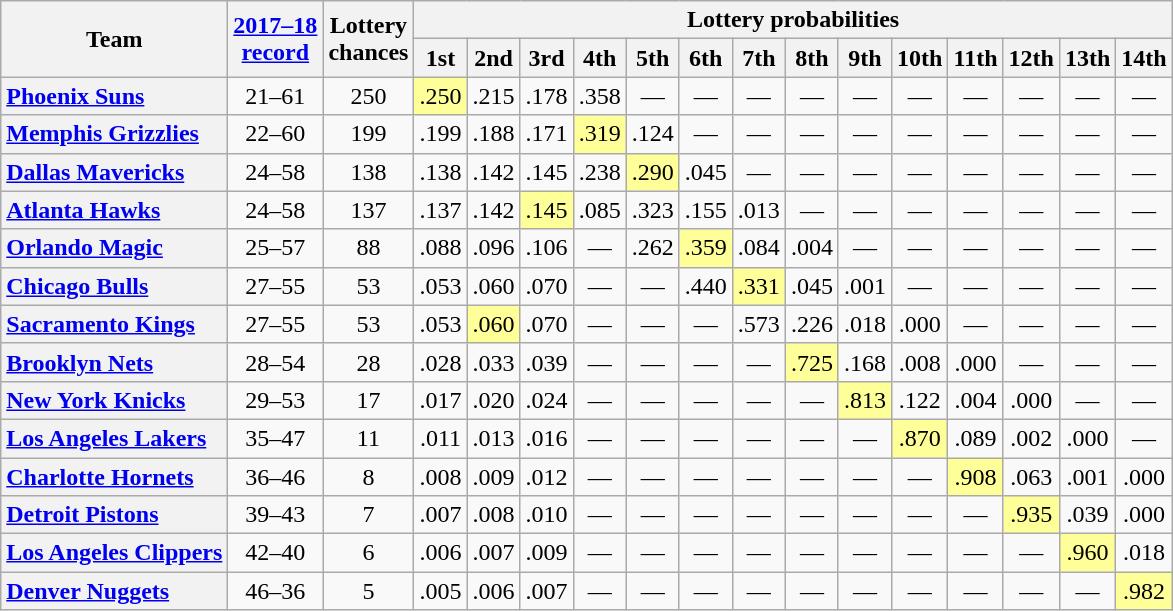<table class="wikitable plainrowheaders" style="text-align:center">
<tr>
<th scope="col" rowspan="2">Team</th>
<th scope="col" rowspan="2"><a href='#'>2017–18<br>record</a></th>
<th scope="col" rowspan="2">Lottery<br>chances</th>
<th scope="col" colspan="14">Lottery probabilities</th>
</tr>
<tr>
<th>1st</th>
<th>2nd</th>
<th>3rd</th>
<th>4th</th>
<th>5th</th>
<th>6th</th>
<th>7th</th>
<th>8th</th>
<th>9th</th>
<th>10th</th>
<th>11th</th>
<th>12th</th>
<th>13th</th>
<th>14th</th>
</tr>
<tr>
<th scope="row" style="text-align:left;"><a href='#'>Phoenix Suns</a></th>
<td>21–61</td>
<td>250</td>
<td style="background:#ff9">.250</td>
<td>.215</td>
<td>.178</td>
<td>.358</td>
<td>—</td>
<td>—</td>
<td>—</td>
<td>—</td>
<td>—</td>
<td>—</td>
<td>—</td>
<td>—</td>
<td>—</td>
<td>—</td>
</tr>
<tr>
<th scope="row" style="text-align:left;"><a href='#'>Memphis Grizzlies</a></th>
<td>22–60</td>
<td>199</td>
<td>.199</td>
<td>.188</td>
<td>.171</td>
<td style="background:#ff9">.319</td>
<td>.124</td>
<td>—</td>
<td>—</td>
<td>—</td>
<td>—</td>
<td>—</td>
<td>—</td>
<td>—</td>
<td>—</td>
<td>—</td>
</tr>
<tr>
<th scope="row" style="text-align:left;"><a href='#'>Dallas Mavericks</a></th>
<td>24–58</td>
<td>138</td>
<td>.138</td>
<td>.142</td>
<td>.145</td>
<td>.238</td>
<td style="background:#ff9">.290</td>
<td>.045</td>
<td>—</td>
<td>—</td>
<td>—</td>
<td>—</td>
<td>—</td>
<td>—</td>
<td>—</td>
<td>—</td>
</tr>
<tr>
<th scope="row" style="text-align:left;"><a href='#'>Atlanta Hawks</a></th>
<td>24–58</td>
<td>137</td>
<td>.137</td>
<td>.142</td>
<td style="background:#ff9">.145</td>
<td>.085</td>
<td>.323</td>
<td>.155</td>
<td>.013</td>
<td>—</td>
<td>—</td>
<td>—</td>
<td>—</td>
<td>—</td>
<td>—</td>
<td>—</td>
</tr>
<tr>
<th scope="row" style="text-align:left;"><a href='#'>Orlando Magic</a></th>
<td>25–57</td>
<td>88</td>
<td>.088</td>
<td>.096</td>
<td>.106</td>
<td>—</td>
<td>.262</td>
<td style="background:#ff9">.359</td>
<td>.084</td>
<td>.004</td>
<td>—</td>
<td>—</td>
<td>—</td>
<td>—</td>
<td>—</td>
<td>—</td>
</tr>
<tr>
<th scope="row" style="text-align:left;"><a href='#'>Chicago Bulls</a></th>
<td>27–55</td>
<td>53</td>
<td>.053</td>
<td>.060</td>
<td>.070</td>
<td>—</td>
<td>—</td>
<td>.440</td>
<td style="background:#ff9">.331</td>
<td>.045</td>
<td>.001</td>
<td>—</td>
<td>—</td>
<td>—</td>
<td>—</td>
<td>—</td>
</tr>
<tr>
<th scope="row" style="text-align:left;"><a href='#'>Sacramento Kings</a></th>
<td>27–55</td>
<td>53</td>
<td>.053</td>
<td style="background:#ff9">.060</td>
<td>.070</td>
<td>—</td>
<td>—</td>
<td>—</td>
<td>.573</td>
<td>.226</td>
<td>.018</td>
<td>.000</td>
<td>—</td>
<td>—</td>
<td>—</td>
<td>—</td>
</tr>
<tr>
<th scope="row" style="text-align:left;"><a href='#'>Brooklyn Nets</a></th>
<td>28–54</td>
<td>28</td>
<td>.028</td>
<td>.033</td>
<td>.039</td>
<td>—</td>
<td>—</td>
<td>—</td>
<td>—</td>
<td style="background:#ff9">.725</td>
<td>.168</td>
<td>.008</td>
<td>.000</td>
<td>—</td>
<td>—</td>
<td>—</td>
</tr>
<tr>
<th scope="row" style="text-align:left;"><a href='#'>New York Knicks</a></th>
<td>29–53</td>
<td>17</td>
<td>.017</td>
<td>.020</td>
<td>.024</td>
<td>—</td>
<td>—</td>
<td>—</td>
<td>—</td>
<td>—</td>
<td style="background:#ff9">.813</td>
<td>.122</td>
<td>.004</td>
<td>.000</td>
<td>—</td>
<td>—</td>
</tr>
<tr>
<th scope="row" style="text-align:left;"><a href='#'>Los Angeles Lakers</a></th>
<td>35–47</td>
<td>11</td>
<td>.011</td>
<td>.013</td>
<td>.016</td>
<td>—</td>
<td>—</td>
<td>—</td>
<td>—</td>
<td>—</td>
<td>—</td>
<td style="background:#ff9">.870</td>
<td>.089</td>
<td>.002</td>
<td>.000</td>
<td>—</td>
</tr>
<tr>
<th scope="row" style="text-align:left;"><a href='#'>Charlotte Hornets</a></th>
<td>36–46</td>
<td>8</td>
<td>.008</td>
<td>.009</td>
<td>.012</td>
<td>—</td>
<td>—</td>
<td>—</td>
<td>—</td>
<td>—</td>
<td>—</td>
<td>—</td>
<td style="background:#ff9">.908</td>
<td>.063</td>
<td>.001</td>
<td>.000</td>
</tr>
<tr>
<th scope="row" style="text-align:left;"><a href='#'>Detroit Pistons</a></th>
<td>39–43</td>
<td>7</td>
<td>.007</td>
<td>.008</td>
<td>.010</td>
<td>—</td>
<td>—</td>
<td>—</td>
<td>—</td>
<td>—</td>
<td>—</td>
<td>—</td>
<td>—</td>
<td style="background:#ff9">.935</td>
<td>.039</td>
<td>.000</td>
</tr>
<tr>
<th scope="row" style="text-align:left;"><a href='#'>Los Angeles Clippers</a></th>
<td>42–40</td>
<td>6</td>
<td>.006</td>
<td>.007</td>
<td>.009</td>
<td>—</td>
<td>—</td>
<td>—</td>
<td>—</td>
<td>—</td>
<td>—</td>
<td>—</td>
<td>—</td>
<td>—</td>
<td style="background:#ff9">.960</td>
<td>.018</td>
</tr>
<tr>
<th scope="row" style="text-align:left;"><a href='#'>Denver Nuggets</a></th>
<td>46–36</td>
<td>5</td>
<td>.005</td>
<td>.006</td>
<td>.007</td>
<td>—</td>
<td>—</td>
<td>—</td>
<td>—</td>
<td>—</td>
<td>—</td>
<td>—</td>
<td>—</td>
<td>—</td>
<td>—</td>
<td style="background:#ff9">.982</td>
</tr>
</table>
